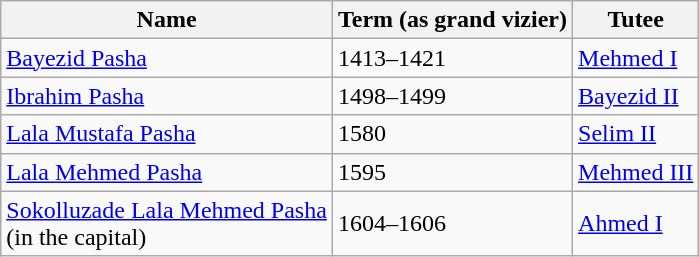<table class="sortable wikitable">
<tr>
<th>Name</th>
<th>Term (as grand vizier)</th>
<th>Tutee</th>
</tr>
<tr>
<td><a href='#'>Bayezid Pasha</a></td>
<td>1413–1421</td>
<td><a href='#'>Mehmed I</a></td>
</tr>
<tr>
<td><a href='#'>Ibrahim Pasha</a></td>
<td>1498–1499</td>
<td><a href='#'>Bayezid II</a></td>
</tr>
<tr>
<td><a href='#'>Lala Mustafa Pasha</a></td>
<td>1580</td>
<td><a href='#'>Selim II</a></td>
</tr>
<tr>
<td><a href='#'>Lala Mehmed Pasha</a></td>
<td>1595</td>
<td><a href='#'>Mehmed III</a></td>
</tr>
<tr>
<td><a href='#'>Sokolluzade Lala Mehmed Pasha</a><br>(in the capital)</td>
<td>1604–1606</td>
<td><a href='#'>Ahmed I</a></td>
</tr>
</table>
